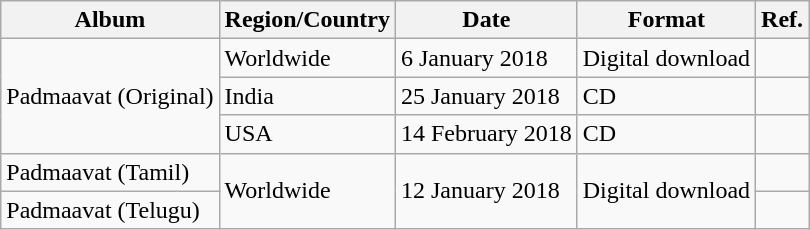<table class="wikitable">
<tr>
<th>Album</th>
<th>Region/Country</th>
<th>Date</th>
<th>Format</th>
<th>Ref.</th>
</tr>
<tr>
<td rowspan="3">Padmaavat (Original)</td>
<td>Worldwide</td>
<td>6 January 2018</td>
<td>Digital download</td>
<td></td>
</tr>
<tr>
<td>India</td>
<td>25 January 2018</td>
<td>CD</td>
<td></td>
</tr>
<tr>
<td>USA</td>
<td>14 February  2018</td>
<td>CD</td>
<td></td>
</tr>
<tr>
<td>Padmaavat (Tamil)</td>
<td rowspan="2">Worldwide</td>
<td rowspan="2">12 January 2018</td>
<td rowspan="2">Digital download</td>
<td></td>
</tr>
<tr>
<td>Padmaavat (Telugu)</td>
<td></td>
</tr>
</table>
